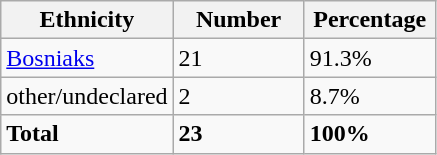<table class="wikitable">
<tr>
<th width="100px">Ethnicity</th>
<th width="80px">Number</th>
<th width="80px">Percentage</th>
</tr>
<tr>
<td><a href='#'>Bosniaks</a></td>
<td>21</td>
<td>91.3%</td>
</tr>
<tr>
<td>other/undeclared</td>
<td>2</td>
<td>8.7%</td>
</tr>
<tr>
<td><strong>Total</strong></td>
<td><strong>23</strong></td>
<td><strong>100%</strong></td>
</tr>
</table>
